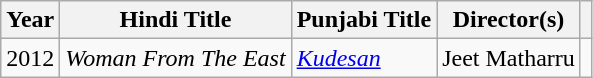<table class="wikitable sortable">
<tr>
<th>Year</th>
<th>Hindi Title</th>
<th>Punjabi Title</th>
<th>Director(s)</th>
<th class="unsortable"></th>
</tr>
<tr>
<td>2012</td>
<td><em>Woman From The East</em></td>
<td><em><a href='#'>Kudesan</a></em></td>
<td>Jeet Matharru</td>
<td></td>
</tr>
</table>
